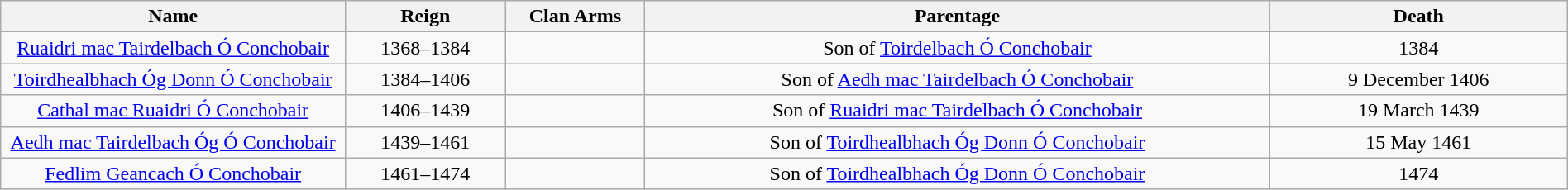<table style="text-align:center; width:100%" class="wikitable">
<tr>
<th style="width:22%">Name</th>
<th>Reign</th>
<th style="width:105px">Clan Arms</th>
<th>Parentage</th>
<th style="width:19%">Death</th>
</tr>
<tr>
<td><a href='#'>Ruaidri mac Tairdelbach Ó Conchobair</a></td>
<td>1368–1384</td>
<td></td>
<td>Son of <a href='#'>Toirdelbach Ó Conchobair</a></td>
<td>1384</td>
</tr>
<tr>
<td><a href='#'>Toirdhealbhach Óg Donn Ó Conchobair</a></td>
<td>1384–1406</td>
<td></td>
<td>Son of <a href='#'>Aedh mac Tairdelbach Ó Conchobair</a></td>
<td>9 December 1406</td>
</tr>
<tr>
<td><a href='#'>Cathal mac Ruaidri Ó Conchobair</a></td>
<td>1406–1439</td>
<td></td>
<td>Son of <a href='#'>Ruaidri mac Tairdelbach Ó Conchobair</a></td>
<td>19 March 1439</td>
</tr>
<tr>
<td><a href='#'>Aedh mac Tairdelbach Óg Ó Conchobair</a></td>
<td>1439–1461</td>
<td></td>
<td>Son of <a href='#'>Toirdhealbhach Óg Donn Ó Conchobair</a></td>
<td>15 May 1461</td>
</tr>
<tr>
<td><a href='#'>Fedlim Geancach Ó Conchobair</a></td>
<td>1461–1474</td>
<td></td>
<td>Son of <a href='#'>Toirdhealbhach Óg Donn Ó Conchobair</a></td>
<td>1474</td>
</tr>
</table>
